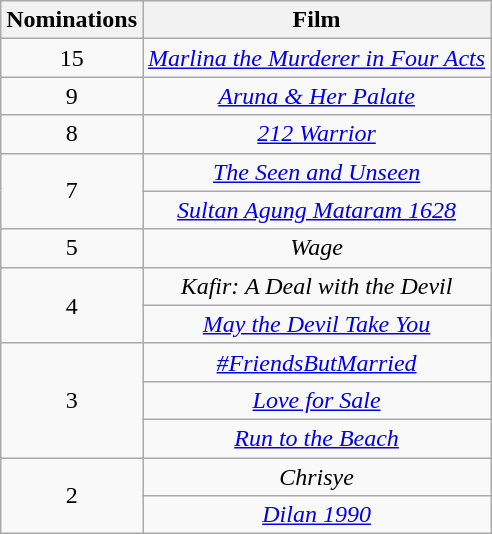<table class="wikitable plainrowheaders" style="text-align:center;">
<tr>
<th scope="col" style="width:55px;">Nominations</th>
<th scope="col" style="text-align:center;">Film</th>
</tr>
<tr>
<td>15</td>
<td><em><a href='#'>Marlina the Murderer in Four Acts</a></em></td>
</tr>
<tr>
<td>9</td>
<td><em><a href='#'>Aruna & Her Palate</a></em></td>
</tr>
<tr>
<td>8</td>
<td><em><a href='#'>212 Warrior</a></em></td>
</tr>
<tr>
<td rowspan="2">7</td>
<td><em><a href='#'>The Seen and Unseen</a></em></td>
</tr>
<tr>
<td><em><a href='#'>Sultan Agung Mataram 1628</a></em></td>
</tr>
<tr>
<td>5</td>
<td><em>Wage</em></td>
</tr>
<tr>
<td rowspan="2">4</td>
<td><em>Kafir: A Deal with the Devil</em></td>
</tr>
<tr>
<td><em><a href='#'>May the Devil Take You</a></em></td>
</tr>
<tr>
<td rowspan="3">3</td>
<td><em><a href='#'>#FriendsButMarried</a></em></td>
</tr>
<tr>
<td><em><a href='#'>Love for Sale</a></em></td>
</tr>
<tr>
<td><em><a href='#'>Run to the Beach</a></em></td>
</tr>
<tr>
<td rowspan="2">2</td>
<td><em>Chrisye</em></td>
</tr>
<tr>
<td><em><a href='#'>Dilan 1990</a></em></td>
</tr>
</table>
